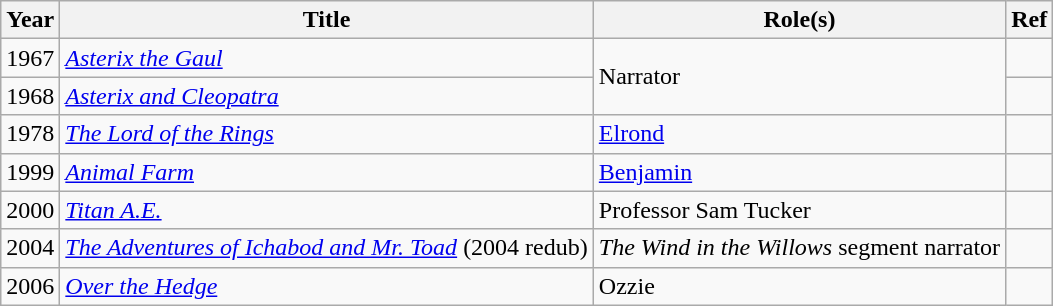<table class="wikitable plainrowheaders sortable">
<tr>
<th scope="col">Year</th>
<th scope="col">Title</th>
<th scope="col">Role(s)</th>
<th scope="col" class="unsortable">Ref</th>
</tr>
<tr>
<td>1967</td>
<td><em><a href='#'>Asterix the Gaul</a></em></td>
<td rowspan=2>Narrator</td>
<td></td>
</tr>
<tr>
<td>1968</td>
<td><em><a href='#'>Asterix and Cleopatra</a></em></td>
<td></td>
</tr>
<tr>
<td>1978</td>
<td><em><a href='#'>The Lord of the Rings</a></em></td>
<td><a href='#'>Elrond</a></td>
<td></td>
</tr>
<tr>
<td>1999</td>
<td><em><a href='#'>Animal Farm</a></em></td>
<td><a href='#'>Benjamin</a></td>
<td></td>
</tr>
<tr>
<td>2000</td>
<td><em><a href='#'>Titan A.E.</a></em></td>
<td>Professor Sam Tucker</td>
<td></td>
</tr>
<tr>
<td>2004</td>
<td><em><a href='#'>The Adventures of Ichabod and Mr. Toad</a></em> (2004 redub)</td>
<td><em>The Wind in the Willows</em> segment narrator</td>
<td></td>
</tr>
<tr>
<td>2006</td>
<td><em><a href='#'>Over the Hedge</a></em></td>
<td>Ozzie</td>
<td></td>
</tr>
</table>
